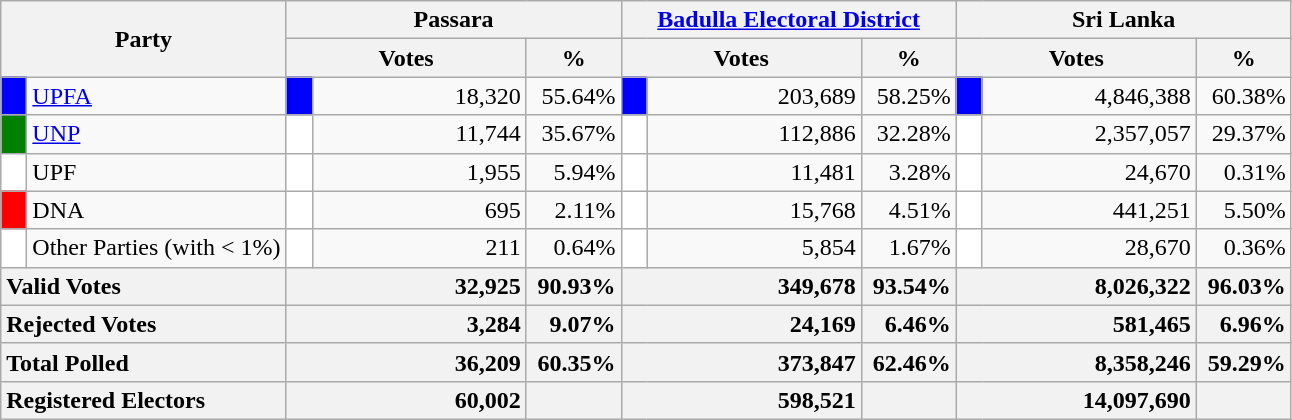<table class="wikitable">
<tr>
<th colspan="2" width="144px"rowspan="2">Party</th>
<th colspan="3" width="216px">Passara</th>
<th colspan="3" width="216px"><a href='#'>Badulla Electoral District</a></th>
<th colspan="3" width="216px">Sri Lanka</th>
</tr>
<tr>
<th colspan="2" width="144px">Votes</th>
<th>%</th>
<th colspan="2" width="144px">Votes</th>
<th>%</th>
<th colspan="2" width="144px">Votes</th>
<th>%</th>
</tr>
<tr>
<td style="background-color:blue;" width="10px"></td>
<td style="text-align:left;"><a href='#'>UPFA</a></td>
<td style="background-color:blue;" width="10px"></td>
<td style="text-align:right;">18,320</td>
<td style="text-align:right;">55.64%</td>
<td style="background-color:blue;" width="10px"></td>
<td style="text-align:right;">203,689</td>
<td style="text-align:right;">58.25%</td>
<td style="background-color:blue;" width="10px"></td>
<td style="text-align:right;">4,846,388</td>
<td style="text-align:right;">60.38%</td>
</tr>
<tr>
<td style="background-color:green;" width="10px"></td>
<td style="text-align:left;"><a href='#'>UNP</a></td>
<td style="background-color:white;" width="10px"></td>
<td style="text-align:right;">11,744</td>
<td style="text-align:right;">35.67%</td>
<td style="background-color:white;" width="10px"></td>
<td style="text-align:right;">112,886</td>
<td style="text-align:right;">32.28%</td>
<td style="background-color:white;" width="10px"></td>
<td style="text-align:right;">2,357,057</td>
<td style="text-align:right;">29.37%</td>
</tr>
<tr>
<td style="background-color:white;" width="10px"></td>
<td style="text-align:left;">UPF</td>
<td style="background-color:white;" width="10px"></td>
<td style="text-align:right;">1,955</td>
<td style="text-align:right;">5.94%</td>
<td style="background-color:white;" width="10px"></td>
<td style="text-align:right;">11,481</td>
<td style="text-align:right;">3.28%</td>
<td style="background-color:white;" width="10px"></td>
<td style="text-align:right;">24,670</td>
<td style="text-align:right;">0.31%</td>
</tr>
<tr>
<td style="background-color:red;" width="10px"></td>
<td style="text-align:left;">DNA</td>
<td style="background-color:white;" width="10px"></td>
<td style="text-align:right;">695</td>
<td style="text-align:right;">2.11%</td>
<td style="background-color:white;" width="10px"></td>
<td style="text-align:right;">15,768</td>
<td style="text-align:right;">4.51%</td>
<td style="background-color:white;" width="10px"></td>
<td style="text-align:right;">441,251</td>
<td style="text-align:right;">5.50%</td>
</tr>
<tr>
<td style="background-color:white;" width="10px"></td>
<td style="text-align:left;">Other Parties (with < 1%)</td>
<td style="background-color:white;" width="10px"></td>
<td style="text-align:right;">211</td>
<td style="text-align:right;">0.64%</td>
<td style="background-color:white;" width="10px"></td>
<td style="text-align:right;">5,854</td>
<td style="text-align:right;">1.67%</td>
<td style="background-color:white;" width="10px"></td>
<td style="text-align:right;">28,670</td>
<td style="text-align:right;">0.36%</td>
</tr>
<tr>
<th colspan="2" width="144px"style="text-align:left;">Valid Votes</th>
<th style="text-align:right;"colspan="2" width="144px">32,925</th>
<th style="text-align:right;">90.93%</th>
<th style="text-align:right;"colspan="2" width="144px">349,678</th>
<th style="text-align:right;">93.54%</th>
<th style="text-align:right;"colspan="2" width="144px">8,026,322</th>
<th style="text-align:right;">96.03%</th>
</tr>
<tr>
<th colspan="2" width="144px"style="text-align:left;">Rejected Votes</th>
<th style="text-align:right;"colspan="2" width="144px">3,284</th>
<th style="text-align:right;">9.07%</th>
<th style="text-align:right;"colspan="2" width="144px">24,169</th>
<th style="text-align:right;">6.46%</th>
<th style="text-align:right;"colspan="2" width="144px">581,465</th>
<th style="text-align:right;">6.96%</th>
</tr>
<tr>
<th colspan="2" width="144px"style="text-align:left;">Total Polled</th>
<th style="text-align:right;"colspan="2" width="144px">36,209</th>
<th style="text-align:right;">60.35%</th>
<th style="text-align:right;"colspan="2" width="144px">373,847</th>
<th style="text-align:right;">62.46%</th>
<th style="text-align:right;"colspan="2" width="144px">8,358,246</th>
<th style="text-align:right;">59.29%</th>
</tr>
<tr>
<th colspan="2" width="144px"style="text-align:left;">Registered Electors</th>
<th style="text-align:right;"colspan="2" width="144px">60,002</th>
<th></th>
<th style="text-align:right;"colspan="2" width="144px">598,521</th>
<th></th>
<th style="text-align:right;"colspan="2" width="144px">14,097,690</th>
<th></th>
</tr>
</table>
